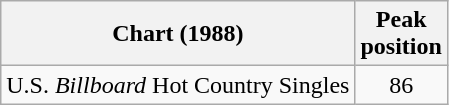<table class="wikitable sortable">
<tr>
<th align="left">Chart (1988)</th>
<th align="center">Peak<br>position</th>
</tr>
<tr>
<td align="left">U.S. <em>Billboard</em> Hot Country Singles</td>
<td align="center">86</td>
</tr>
</table>
